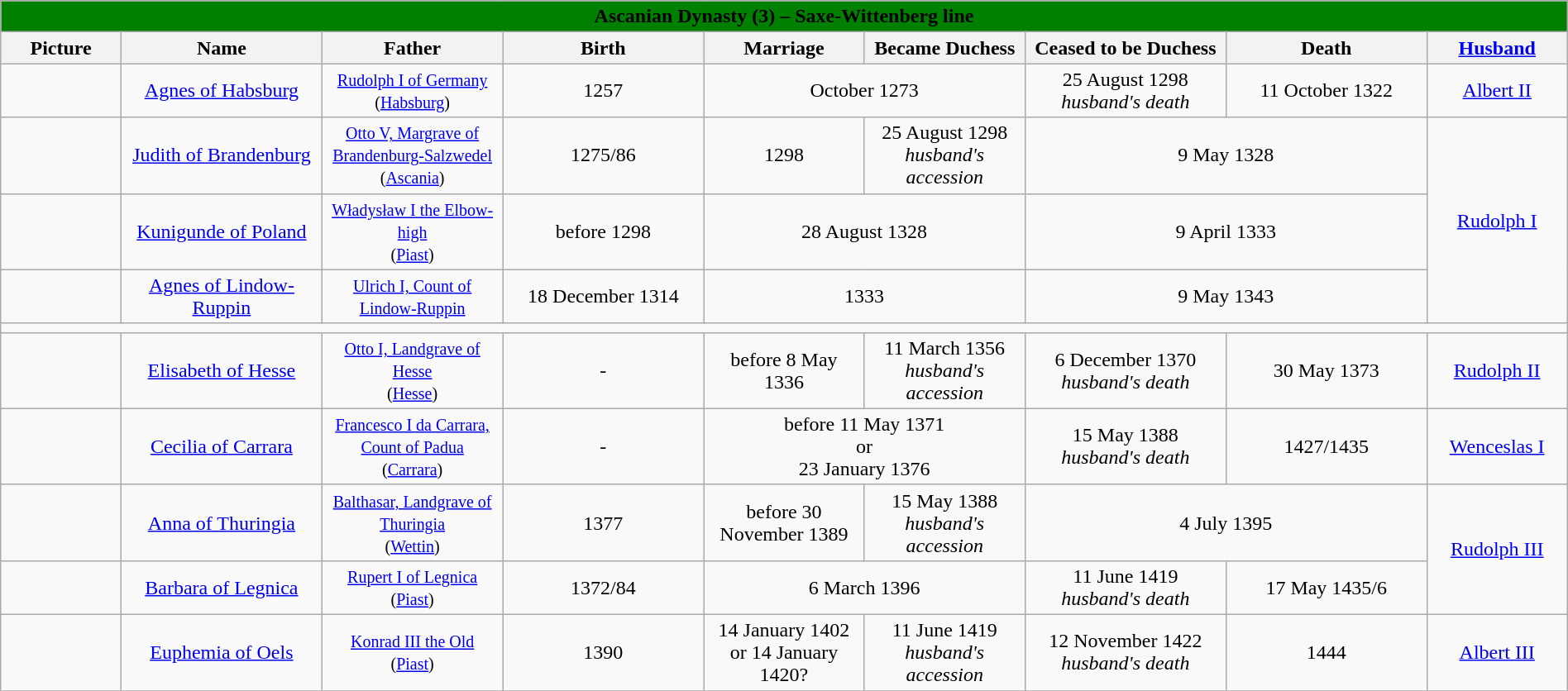<table width=100% class="wikitable">
<tr>
<td colspan="9" bgcolor=green align=center><strong><span>Ascanian Dynasty (3) – Saxe-Wittenberg line</span></strong></td>
</tr>
<tr>
<th width = "6%">Picture</th>
<th width = "10%">Name</th>
<th width = "9%">Father</th>
<th width = "10%">Birth</th>
<th width = "8%">Marriage</th>
<th width = "8%">Became Duchess</th>
<th width = "10%">Ceased to be Duchess</th>
<th width = "10%">Death</th>
<th width = "7%"><a href='#'>Husband</a></th>
</tr>
<tr>
<td align="center"></td>
<td align="center"><a href='#'>Agnes of Habsburg</a></td>
<td align="center"><small><a href='#'>Rudolph I of Germany</a><br>(<a href='#'>Habsburg</a>)</small></td>
<td align="center">1257</td>
<td align="center" colspan="2">October 1273</td>
<td align="center">25 August 1298<br><em>husband's death</em></td>
<td align="center">11 October 1322</td>
<td align="center"><a href='#'>Albert II</a></td>
</tr>
<tr>
<td align="center"></td>
<td align="center"><a href='#'>Judith of Brandenburg</a></td>
<td align="center"><small><a href='#'>Otto V, Margrave of Brandenburg-Salzwedel</a><br>(<a href='#'>Ascania</a>)</small></td>
<td align="center">1275/86</td>
<td align="center">1298</td>
<td align="center">25 August 1298<br><em>husband's accession</em></td>
<td align="center" colspan="2">9 May 1328</td>
<td align="center" rowspan="3"><a href='#'>Rudolph I</a></td>
</tr>
<tr>
<td align="center"></td>
<td align="center"><a href='#'>Kunigunde of Poland</a></td>
<td align="center"><small><a href='#'>Władysław I the Elbow-high</a><br>(<a href='#'>Piast</a>)</small></td>
<td align="center">before 1298</td>
<td align="center" colspan="2">28 August 1328</td>
<td align="center" colspan="2">9 April 1333</td>
</tr>
<tr>
<td align="center"></td>
<td align="center"><a href='#'>Agnes of Lindow-Ruppin</a></td>
<td align="center"><small><a href='#'>Ulrich I, Count of Lindow-Ruppin</a></small></td>
<td align="center">18 December 1314</td>
<td align="center" colspan="2">1333</td>
<td align="center" colspan="2">9 May 1343</td>
</tr>
<tr>
<td align="center" colspan="9"></td>
</tr>
<tr>
<td align="center"></td>
<td align="center"><a href='#'>Elisabeth of Hesse</a></td>
<td align="center"><small><a href='#'>Otto I, Landgrave of Hesse</a><br>(<a href='#'>Hesse</a>)</small></td>
<td align="center">-</td>
<td align="center">before 8 May 1336</td>
<td align="center">11 March 1356<br><em>husband's accession</em></td>
<td align="center">6 December 1370<br><em>husband's death</em></td>
<td align="center">30 May 1373</td>
<td align="center"><a href='#'>Rudolph II</a></td>
</tr>
<tr>
<td align="center"></td>
<td align="center"><a href='#'>Cecilia of Carrara</a></td>
<td align="center"><small><a href='#'>Francesco I da Carrara, Count of Padua</a><br>(<a href='#'>Carrara</a>)</small></td>
<td align="center">-</td>
<td align="center" colspan="2">before 11 May 1371 <br>or<br> 23 January 1376</td>
<td align="center">15 May 1388<br><em>husband's death</em></td>
<td align="center">1427/1435</td>
<td align="center"><a href='#'>Wenceslas I</a></td>
</tr>
<tr>
<td align="center"></td>
<td align="center"><a href='#'>Anna of Thuringia</a></td>
<td align="center"><small><a href='#'>Balthasar, Landgrave of Thuringia</a><br>(<a href='#'>Wettin</a>)</small></td>
<td align="center">1377</td>
<td align="center">before 30 November 1389</td>
<td align="center">15 May 1388<br><em>husband's accession</em></td>
<td align="center" colspan="2">4 July 1395</td>
<td align="center" rowspan="2"><a href='#'>Rudolph III</a></td>
</tr>
<tr>
<td align="center"></td>
<td align="center"><a href='#'>Barbara of Legnica</a></td>
<td align="center"><small><a href='#'>Rupert I of Legnica</a><br>(<a href='#'>Piast</a>)</small></td>
<td align="center">1372/84</td>
<td align="center" colspan="2">6 March 1396</td>
<td align="center">11 June 1419<br><em>husband's death</em></td>
<td align="center">17 May 1435/6</td>
</tr>
<tr>
<td align="center"></td>
<td align="center"><a href='#'>Euphemia of Oels</a></td>
<td align="center"><small><a href='#'>Konrad III the Old</a><br>(<a href='#'>Piast</a>)</small></td>
<td align="center">1390</td>
<td align="center">14 January 1402 or 14 January 1420?</td>
<td align="center">11 June 1419<br><em>husband's accession</em></td>
<td align="center">12 November 1422<br><em>husband's death</em></td>
<td align="center">1444</td>
<td align="center"><a href='#'>Albert III</a></td>
</tr>
<tr>
</tr>
</table>
